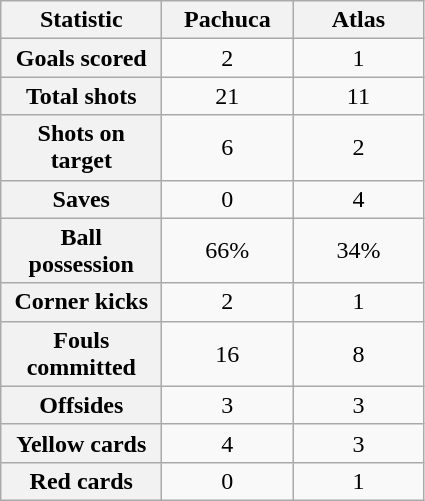<table class="wikitable plainrowheaders" style="text-align:center">
<tr>
<th scope="col" style="width:100px">Statistic</th>
<th scope="col" style="width:80px">Pachuca</th>
<th scope="col" style="width:80px">Atlas</th>
</tr>
<tr>
<th scope=row>Goals scored</th>
<td>2</td>
<td>1</td>
</tr>
<tr>
<th scope=row>Total shots</th>
<td>21</td>
<td>11</td>
</tr>
<tr>
<th scope=row>Shots on target</th>
<td>6</td>
<td>2</td>
</tr>
<tr>
<th scope=row>Saves</th>
<td>0</td>
<td>4</td>
</tr>
<tr>
<th scope=row>Ball possession</th>
<td>66%</td>
<td>34%</td>
</tr>
<tr>
<th scope=row>Corner kicks</th>
<td>2</td>
<td>1</td>
</tr>
<tr>
<th scope=row>Fouls committed</th>
<td>16</td>
<td>8</td>
</tr>
<tr>
<th scope=row>Offsides</th>
<td>3</td>
<td>3</td>
</tr>
<tr>
<th scope=row>Yellow cards</th>
<td>4</td>
<td>3</td>
</tr>
<tr>
<th scope=row>Red cards</th>
<td>0</td>
<td>1</td>
</tr>
</table>
